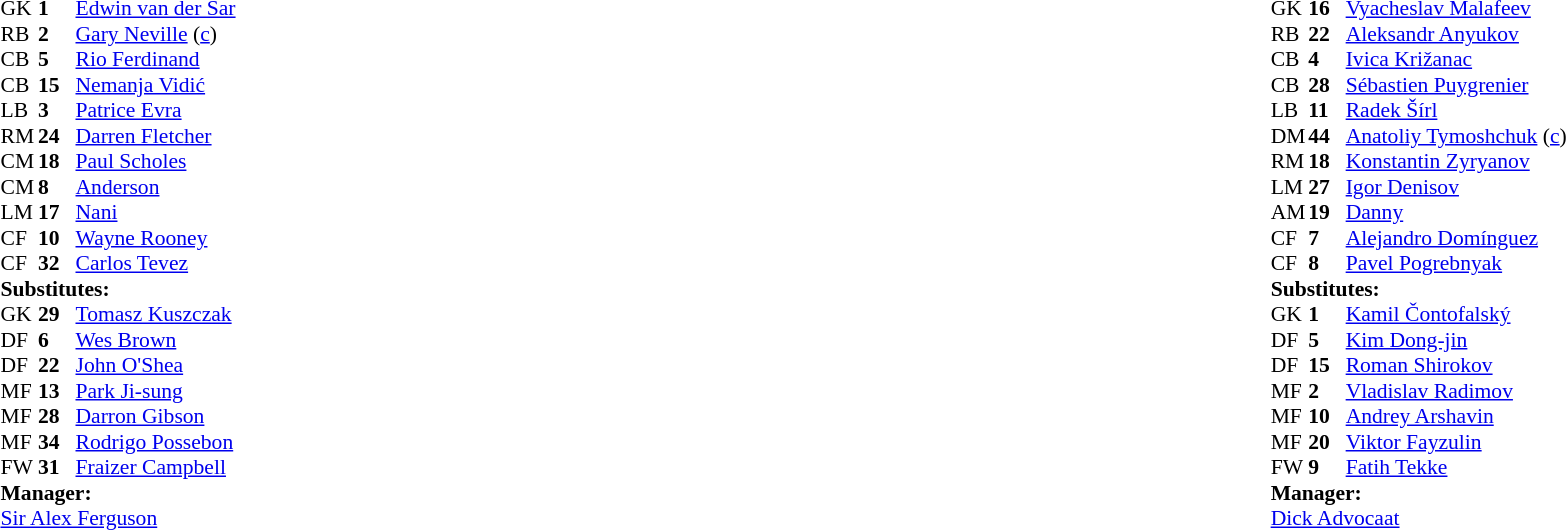<table width="100%">
<tr>
<td valign="top" width="50%"><br><table style="font-size: 90%" cellspacing="0" cellpadding="0">
<tr>
<td colspan="4"></td>
</tr>
<tr>
<th width=25></th>
<th width=25></th>
</tr>
<tr>
<td>GK</td>
<td><strong>1</strong></td>
<td> <a href='#'>Edwin van der Sar</a></td>
</tr>
<tr>
<td>RB</td>
<td><strong>2</strong></td>
<td> <a href='#'>Gary Neville</a> (<a href='#'>c</a>)</td>
<td></td>
<td></td>
</tr>
<tr>
<td>CB</td>
<td><strong>5</strong></td>
<td> <a href='#'>Rio Ferdinand</a></td>
</tr>
<tr>
<td>CB</td>
<td><strong>15</strong></td>
<td> <a href='#'>Nemanja Vidić</a></td>
</tr>
<tr>
<td>LB</td>
<td><strong>3</strong></td>
<td> <a href='#'>Patrice Evra</a></td>
</tr>
<tr>
<td>RM</td>
<td><strong>24</strong></td>
<td> <a href='#'>Darren Fletcher</a></td>
<td></td>
<td></td>
</tr>
<tr>
<td>CM</td>
<td><strong>18</strong></td>
<td> <a href='#'>Paul Scholes</a></td>
<td></td>
</tr>
<tr>
<td>CM</td>
<td><strong>8</strong></td>
<td> <a href='#'>Anderson</a></td>
<td></td>
<td></td>
</tr>
<tr>
<td>LM</td>
<td><strong>17</strong></td>
<td> <a href='#'>Nani</a></td>
</tr>
<tr>
<td>CF</td>
<td><strong>10</strong></td>
<td> <a href='#'>Wayne Rooney</a></td>
</tr>
<tr>
<td>CF</td>
<td><strong>32</strong></td>
<td> <a href='#'>Carlos Tevez</a></td>
<td></td>
</tr>
<tr>
<td colspan=3><strong>Substitutes:</strong></td>
</tr>
<tr>
<td>GK</td>
<td><strong>29</strong></td>
<td> <a href='#'>Tomasz Kuszczak</a></td>
</tr>
<tr>
<td>DF</td>
<td><strong>6</strong></td>
<td> <a href='#'>Wes Brown</a></td>
<td></td>
<td></td>
</tr>
<tr>
<td>DF</td>
<td><strong>22</strong></td>
<td> <a href='#'>John O'Shea</a></td>
<td></td>
<td></td>
</tr>
<tr>
<td>MF</td>
<td><strong>13</strong></td>
<td> <a href='#'>Park Ji-sung</a></td>
<td></td>
<td></td>
</tr>
<tr>
<td>MF</td>
<td><strong>28</strong></td>
<td> <a href='#'>Darron Gibson</a></td>
</tr>
<tr>
<td>MF</td>
<td><strong>34</strong></td>
<td> <a href='#'>Rodrigo Possebon</a></td>
</tr>
<tr>
<td>FW</td>
<td><strong>31</strong></td>
<td> <a href='#'>Fraizer Campbell</a></td>
</tr>
<tr>
<td colspan=3><strong>Manager:</strong></td>
</tr>
<tr>
<td colspan=4> <a href='#'>Sir Alex Ferguson</a></td>
</tr>
</table>
</td>
<td valign="top"></td>
<td valign="top" width="50%"><br><table style="font-size: 90%" cellspacing="0" cellpadding="0" align=center>
<tr>
<td colspan="4"></td>
</tr>
<tr>
<th width=25></th>
<th width=25></th>
</tr>
<tr>
<td>GK</td>
<td><strong>16</strong></td>
<td> <a href='#'>Vyacheslav Malafeev</a></td>
</tr>
<tr>
<td>RB</td>
<td><strong>22</strong></td>
<td> <a href='#'>Aleksandr Anyukov</a></td>
</tr>
<tr>
<td>CB</td>
<td><strong>4</strong></td>
<td> <a href='#'>Ivica Križanac</a></td>
<td></td>
<td></td>
</tr>
<tr>
<td>CB</td>
<td><strong>28</strong></td>
<td> <a href='#'>Sébastien Puygrenier</a></td>
<td></td>
<td></td>
</tr>
<tr>
<td>LB</td>
<td><strong>11</strong></td>
<td> <a href='#'>Radek Šírl</a></td>
</tr>
<tr>
<td>DM</td>
<td><strong>44</strong></td>
<td> <a href='#'>Anatoliy Tymoshchuk</a> (<a href='#'>c</a>)</td>
</tr>
<tr>
<td>RM</td>
<td><strong>18</strong></td>
<td> <a href='#'>Konstantin Zyryanov</a></td>
</tr>
<tr>
<td>LM</td>
<td><strong>27</strong></td>
<td> <a href='#'>Igor Denisov</a></td>
</tr>
<tr>
<td>AM</td>
<td><strong>19</strong></td>
<td> <a href='#'>Danny</a></td>
</tr>
<tr>
<td>CF</td>
<td><strong>7</strong></td>
<td> <a href='#'>Alejandro Domínguez</a></td>
<td></td>
<td></td>
</tr>
<tr>
<td>CF</td>
<td><strong>8</strong></td>
<td> <a href='#'>Pavel Pogrebnyak</a></td>
</tr>
<tr>
<td colspan=3><strong>Substitutes:</strong></td>
</tr>
<tr>
<td>GK</td>
<td><strong>1</strong></td>
<td> <a href='#'>Kamil Čontofalský</a></td>
</tr>
<tr>
<td>DF</td>
<td><strong>5</strong></td>
<td> <a href='#'>Kim Dong-jin</a></td>
</tr>
<tr>
<td>DF</td>
<td><strong>15</strong></td>
<td> <a href='#'>Roman Shirokov</a></td>
<td></td>
<td></td>
</tr>
<tr>
<td>MF</td>
<td><strong>2</strong></td>
<td> <a href='#'>Vladislav Radimov</a></td>
<td></td>
<td></td>
</tr>
<tr>
<td>MF</td>
<td><strong>10</strong></td>
<td> <a href='#'>Andrey Arshavin</a></td>
<td></td>
<td></td>
</tr>
<tr>
<td>MF</td>
<td><strong>20</strong></td>
<td> <a href='#'>Viktor Fayzulin</a></td>
</tr>
<tr>
<td>FW</td>
<td><strong>9</strong></td>
<td> <a href='#'>Fatih Tekke</a></td>
</tr>
<tr>
<td colspan=3><strong>Manager:</strong></td>
</tr>
<tr>
<td colspan=4> <a href='#'>Dick Advocaat</a></td>
</tr>
</table>
</td>
</tr>
</table>
